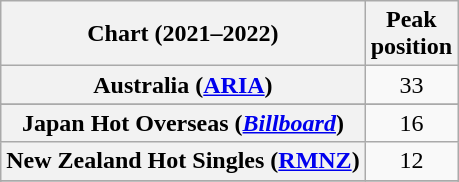<table class="wikitable sortable plainrowheaders" style="text-align:center">
<tr>
<th scope="col">Chart (2021–2022)</th>
<th scope="col">Peak<br>position</th>
</tr>
<tr>
<th scope="row">Australia (<a href='#'>ARIA</a>)</th>
<td>33</td>
</tr>
<tr>
</tr>
<tr>
</tr>
<tr>
</tr>
<tr>
</tr>
<tr>
</tr>
<tr>
<th scope="row">Japan Hot Overseas (<em><a href='#'>Billboard</a></em>)</th>
<td>16</td>
</tr>
<tr>
<th scope="row">New Zealand Hot Singles (<a href='#'>RMNZ</a>)</th>
<td>12</td>
</tr>
<tr>
</tr>
<tr>
</tr>
<tr>
</tr>
<tr>
</tr>
<tr>
</tr>
</table>
